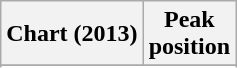<table class="wikitable sortable plainrowheaders" style="text-align:center">
<tr>
<th scope="col">Chart (2013)</th>
<th scope="col">Peak<br> position</th>
</tr>
<tr>
</tr>
<tr>
</tr>
<tr>
</tr>
<tr>
</tr>
<tr>
</tr>
<tr>
</tr>
</table>
